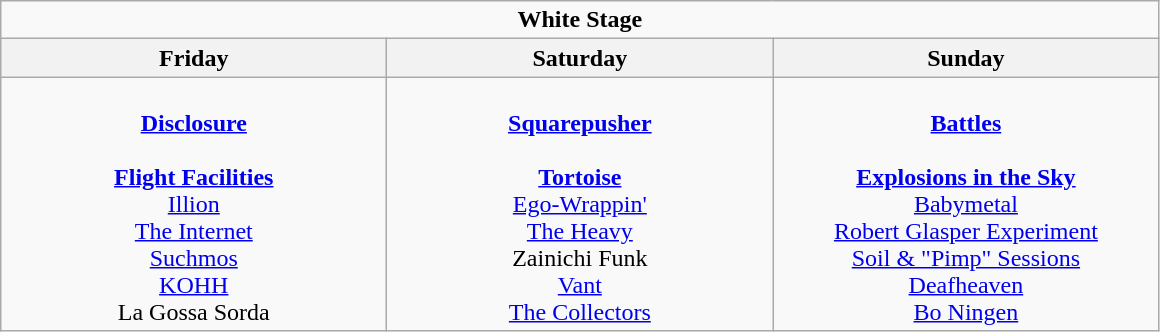<table class="wikitable">
<tr>
<td colspan="3" style="text-align:center;"><strong>White Stage</strong></td>
</tr>
<tr>
<th>Friday</th>
<th>Saturday</th>
<th>Sunday</th>
</tr>
<tr>
<td style="text-align:center; vertical-align:top; width:250px;"><br><strong><a href='#'>Disclosure</a></strong>
<br>
<br> <strong><a href='#'>Flight Facilities</a></strong>
<br> <a href='#'>Illion</a>
<br> <a href='#'>The Internet</a>
<br> <a href='#'>Suchmos</a>
<br> <a href='#'>KOHH</a>
<br> La Gossa Sorda</td>
<td style="text-align:center; vertical-align:top; width:250px;"><br><strong><a href='#'>Squarepusher</a></strong> 
<br>
<br> <strong><a href='#'>Tortoise</a></strong>
<br> <a href='#'>Ego-Wrappin'</a>
<br> <a href='#'>The Heavy</a>
<br> Zainichi Funk
<br> <a href='#'>Vant</a>
<br> <a href='#'>The Collectors</a></td>
<td style="text-align:center; vertical-align:top; width:250px;"><br><strong><a href='#'>Battles</a></strong>
<br>
<br> <strong><a href='#'>Explosions in the Sky</a></strong>
<br> <a href='#'>Babymetal</a>
<br> <a href='#'>Robert Glasper Experiment</a>
<br> <a href='#'>Soil & "Pimp" Sessions</a>
<br> <a href='#'>Deafheaven</a>
<br> <a href='#'>Bo Ningen</a></td>
</tr>
</table>
